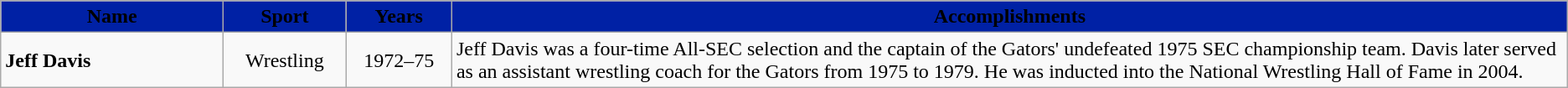<table class="wikitable">
<tr>
<th width=170 style="background:#0021A5;"><span> Name</span></th>
<th width=90 style="background:#0021A5;"><span> Sport</span></th>
<th width=77 style="background:#0021A5;"><span> Years</span></th>
<th style="background:#0021A5;"><span> Accomplishments</span></th>
</tr>
<tr>
<td><strong>Jeff Davis</strong></td>
<td align=center>Wrestling</td>
<td align=center>1972–75</td>
<td>Jeff Davis was a four-time All-SEC selection and the captain of the Gators' undefeated 1975 SEC championship team. Davis later served as an assistant wrestling coach for the Gators from 1975 to 1979. He was inducted into the National Wrestling Hall of Fame in 2004.</td>
</tr>
</table>
